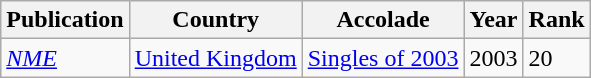<table class="wikitable">
<tr>
<th>Publication</th>
<th>Country</th>
<th>Accolade</th>
<th>Year</th>
<th>Rank</th>
</tr>
<tr>
<td><em><a href='#'>NME</a></em></td>
<td><a href='#'>United Kingdom</a></td>
<td><a href='#'>Singles of 2003</a></td>
<td>2003</td>
<td>20</td>
</tr>
</table>
